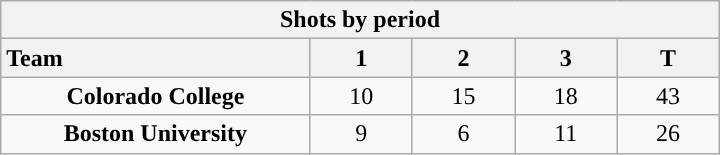<table class="wikitable" style="width:30em; text-align:right;">
<tr>
<th colspan=5>Shots by period</th>
</tr>
<tr>
<th style="width:10em; text-align:left;">Team</th>
<th style="width:3em;">1</th>
<th style="width:3em;">2</th>
<th style="width:3em;">3</th>
<th style="width:3em;">T</th>
</tr>
<tr>
<td align=center><strong>Colorado College</strong></td>
<td align=center>10</td>
<td align=center>15</td>
<td align=center>18</td>
<td align=center>43</td>
</tr>
<tr>
<td align=center><strong>Boston University</strong></td>
<td align=center>9</td>
<td align=center>6</td>
<td align=center>11</td>
<td align=center>26</td>
</tr>
</table>
